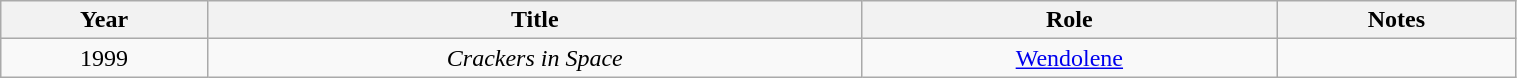<table class="wikitable"  style="width:80%; text-align:center;">
<tr>
<th>Year</th>
<th>Title</th>
<th>Role</th>
<th>Notes</th>
</tr>
<tr>
<td>1999</td>
<td><em>Crackers in Space</em></td>
<td><a href='#'>Wendolene</a></td>
<td></td>
</tr>
</table>
